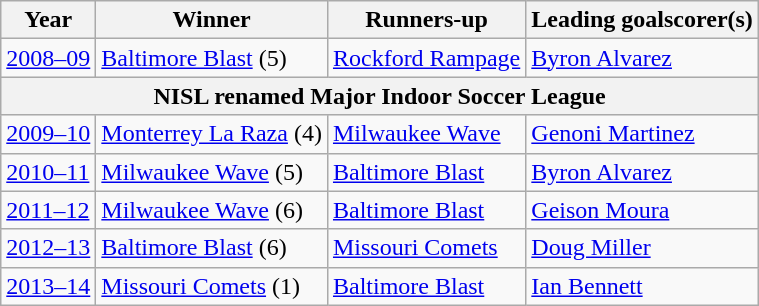<table class="wikitable">
<tr>
<th>Year</th>
<th>Winner </th>
<th>Runners-up</th>
<th>Leading goalscorer(s)</th>
</tr>
<tr>
<td><a href='#'>2008–09</a></td>
<td><a href='#'>Baltimore Blast</a> (5)</td>
<td><a href='#'>Rockford Rampage</a></td>
<td><a href='#'>Byron Alvarez</a></td>
</tr>
<tr>
<th colspan="4">NISL renamed Major Indoor Soccer League</th>
</tr>
<tr>
<td><a href='#'>2009–10</a></td>
<td><a href='#'>Monterrey La Raza</a> (4)</td>
<td><a href='#'>Milwaukee Wave</a></td>
<td><a href='#'>Genoni Martinez</a></td>
</tr>
<tr>
<td><a href='#'>2010–11</a></td>
<td><a href='#'>Milwaukee Wave</a> (5)</td>
<td><a href='#'>Baltimore Blast</a></td>
<td><a href='#'>Byron Alvarez</a></td>
</tr>
<tr>
<td><a href='#'>2011–12</a></td>
<td><a href='#'>Milwaukee Wave</a> (6)</td>
<td><a href='#'>Baltimore Blast</a></td>
<td><a href='#'>Geison Moura</a></td>
</tr>
<tr>
<td><a href='#'>2012–13</a></td>
<td><a href='#'>Baltimore Blast</a> (6)</td>
<td><a href='#'>Missouri Comets</a></td>
<td><a href='#'>Doug Miller</a></td>
</tr>
<tr>
<td><a href='#'>2013–14</a></td>
<td><a href='#'>Missouri Comets</a> (1)</td>
<td><a href='#'>Baltimore Blast</a></td>
<td><a href='#'>Ian Bennett</a></td>
</tr>
</table>
